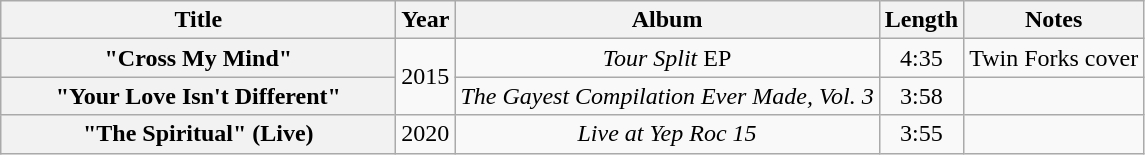<table class="wikitable plainrowheaders" style="text-align:center;">
<tr>
<th scope="col" style="width:16em;">Title</th>
<th scope="col">Year</th>
<th scope="col">Album</th>
<th scope="col">Length</th>
<th scope="col">Notes</th>
</tr>
<tr>
<th scope="row">"Cross My Mind"</th>
<td rowspan="2">2015</td>
<td><em>Tour Split</em> EP</td>
<td>4:35</td>
<td>Twin Forks cover</td>
</tr>
<tr>
<th scope="row">"Your Love Isn't Different"</th>
<td><em>The Gayest Compilation Ever Made, Vol. 3</em></td>
<td>3:58</td>
<td></td>
</tr>
<tr>
<th scope="row">"The Spiritual" (Live)</th>
<td>2020</td>
<td><em>Live at Yep Roc 15</em></td>
<td>3:55</td>
<td></td>
</tr>
</table>
